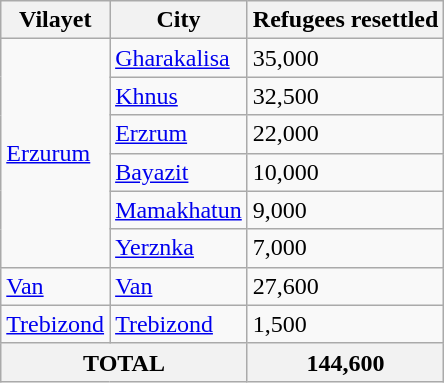<table class="wikitable">
<tr>
<th>Vilayet</th>
<th>City</th>
<th>Refugees resettled</th>
</tr>
<tr>
<td rowspan="6"><a href='#'>Erzurum</a></td>
<td><a href='#'>Gharakalisa</a></td>
<td>35,000</td>
</tr>
<tr>
<td><a href='#'>Khnus</a></td>
<td>32,500</td>
</tr>
<tr>
<td><a href='#'>Erzrum</a></td>
<td>22,000</td>
</tr>
<tr>
<td><a href='#'>Bayazit</a></td>
<td>10,000</td>
</tr>
<tr>
<td><a href='#'>Mamakhatun</a></td>
<td>9,000</td>
</tr>
<tr>
<td><a href='#'>Yerznka</a></td>
<td>7,000</td>
</tr>
<tr>
<td><a href='#'>Van</a></td>
<td><a href='#'>Van</a></td>
<td>27,600</td>
</tr>
<tr>
<td><a href='#'>Trebizond</a></td>
<td><a href='#'>Trebizond</a></td>
<td>1,500</td>
</tr>
<tr>
<th colspan="2">TOTAL</th>
<th>144,600</th>
</tr>
</table>
